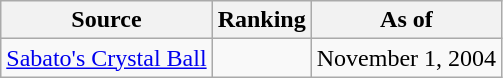<table class="wikitable" style="text-align:center">
<tr>
<th>Source</th>
<th>Ranking</th>
<th>As of</th>
</tr>
<tr>
<td align=left><a href='#'>Sabato's Crystal Ball</a></td>
<td></td>
<td>November 1, 2004</td>
</tr>
</table>
